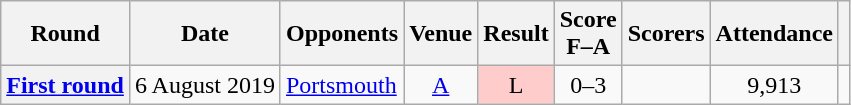<table class="wikitable plainrowheaders" style=text-align:center>
<tr>
<th scope=col>Round</th>
<th scope=col>Date</th>
<th scope=col>Opponents</th>
<th scope=col>Venue</th>
<th scope=col>Result</th>
<th scope=col>Score<br>F–A</th>
<th scope=col>Scorers</th>
<th scope=col>Attendance</th>
<th scope=col></th>
</tr>
<tr>
<th scope=row><a href='#'>First round</a></th>
<td style=text-align:left>6 August 2019</td>
<td style=text-align:left><a href='#'>Portsmouth</a></td>
<td><a href='#'>A</a></td>
<td style=background:#fcc>L</td>
<td>0–3</td>
<td></td>
<td>9,913</td>
<td></td>
</tr>
</table>
